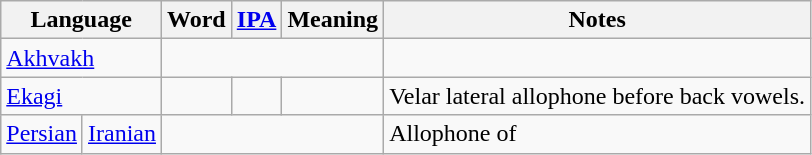<table class="wikitable">
<tr>
<th colspan="2">Language</th>
<th>Word</th>
<th><a href='#'>IPA</a></th>
<th>Meaning</th>
<th>Notes</th>
</tr>
<tr>
<td colspan="2"><a href='#'>Akhvakh</a></td>
<td colspan=3 align=center></td>
</tr>
<tr>
<td colspan="2"><a href='#'>Ekagi</a></td>
<td></td>
<td></td>
<td></td>
<td>Velar lateral allophone  before back vowels.</td>
</tr>
<tr>
<td><a href='#'>Persian</a></td>
<td><a href='#'>Iranian</a></td>
<td colspan="3"></td>
<td>Allophone of </td>
</tr>
</table>
